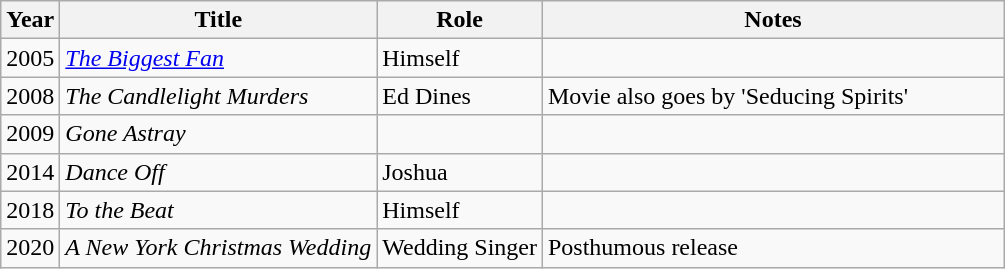<table class="wikitable sortable">
<tr>
<th>Year</th>
<th>Title</th>
<th>Role</th>
<th class="unsortable" style="width:300px;">Notes</th>
</tr>
<tr>
<td>2005</td>
<td><em><a href='#'>The Biggest Fan</a></em></td>
<td>Himself</td>
<td></td>
</tr>
<tr>
<td>2008</td>
<td><em>The Candlelight Murders</em></td>
<td>Ed Dines</td>
<td>Movie also goes by 'Seducing Spirits'</td>
</tr>
<tr>
<td>2009</td>
<td><em>Gone Astray</em></td>
<td></td>
<td></td>
</tr>
<tr>
<td>2014</td>
<td><em>Dance Off</em></td>
<td>Joshua</td>
<td></td>
</tr>
<tr>
<td>2018</td>
<td><em>To the Beat</em></td>
<td>Himself</td>
<td></td>
</tr>
<tr>
<td>2020</td>
<td><em>A New York Christmas Wedding</em></td>
<td>Wedding Singer</td>
<td>Posthumous release</td>
</tr>
</table>
